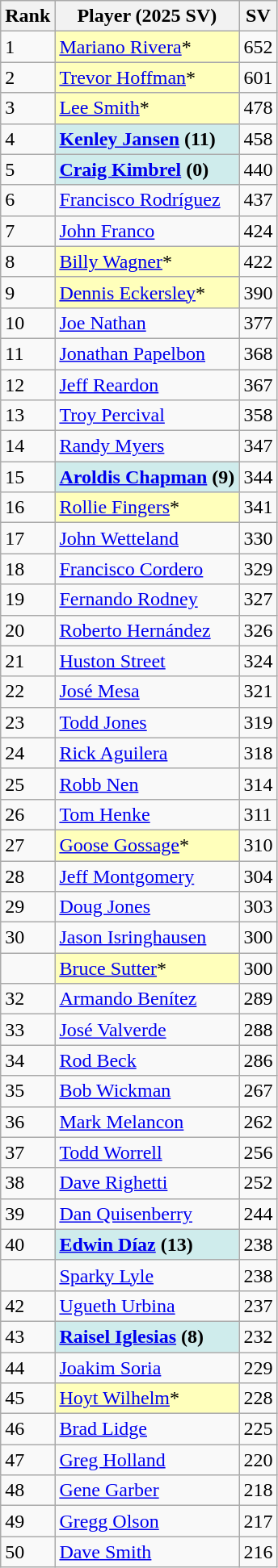<table class="wikitable" style="float:left;">
<tr style="white-space:nowrap;">
<th>Rank</th>
<th>Player (2025 SV)</th>
<th>SV</th>
</tr>
<tr>
<td>1</td>
<td style="background:#ffffbb;"><a href='#'>Mariano Rivera</a>*</td>
<td>652</td>
</tr>
<tr>
<td>2</td>
<td style="background:#ffffbb;"><a href='#'>Trevor Hoffman</a>*</td>
<td>601</td>
</tr>
<tr>
<td>3</td>
<td style="background:#ffffbb;"><a href='#'>Lee Smith</a>*</td>
<td>478</td>
</tr>
<tr>
<td>4</td>
<td style="background:#cfecec;"><strong><a href='#'>Kenley Jansen</a> (11)</strong></td>
<td>458</td>
</tr>
<tr>
<td>5</td>
<td style="background:#cfecec;"><strong><a href='#'>Craig Kimbrel</a> (0)</strong></td>
<td>440</td>
</tr>
<tr>
<td>6</td>
<td><a href='#'>Francisco Rodríguez</a></td>
<td>437</td>
</tr>
<tr>
<td>7</td>
<td><a href='#'>John Franco</a></td>
<td>424</td>
</tr>
<tr>
<td>8</td>
<td style="background:#ffffbb;"><a href='#'>Billy Wagner</a>*</td>
<td>422</td>
</tr>
<tr>
<td>9</td>
<td style="background:#ffffbb;"><a href='#'>Dennis Eckersley</a>*</td>
<td>390</td>
</tr>
<tr>
<td>10</td>
<td><a href='#'>Joe Nathan</a></td>
<td>377</td>
</tr>
<tr>
<td>11</td>
<td><a href='#'>Jonathan Papelbon</a></td>
<td>368</td>
</tr>
<tr>
<td>12</td>
<td><a href='#'>Jeff Reardon</a></td>
<td>367</td>
</tr>
<tr>
<td>13</td>
<td><a href='#'>Troy Percival</a></td>
<td>358</td>
</tr>
<tr>
<td>14</td>
<td><a href='#'>Randy Myers</a></td>
<td>347</td>
</tr>
<tr>
<td>15</td>
<td style="background:#cfecec;"><strong><a href='#'>Aroldis Chapman</a> (9)</strong></td>
<td>344</td>
</tr>
<tr>
<td>16</td>
<td style="background:#ffffbb;"><a href='#'>Rollie Fingers</a>*</td>
<td>341</td>
</tr>
<tr>
<td>17</td>
<td><a href='#'>John Wetteland</a></td>
<td>330</td>
</tr>
<tr>
<td>18</td>
<td><a href='#'>Francisco Cordero</a></td>
<td>329</td>
</tr>
<tr>
<td>19</td>
<td><a href='#'>Fernando Rodney</a></td>
<td>327</td>
</tr>
<tr>
<td>20</td>
<td><a href='#'>Roberto Hernández</a></td>
<td>326</td>
</tr>
<tr>
<td>21</td>
<td><a href='#'>Huston Street</a></td>
<td>324</td>
</tr>
<tr>
<td>22</td>
<td><a href='#'>José Mesa</a></td>
<td>321</td>
</tr>
<tr>
<td>23</td>
<td><a href='#'>Todd Jones</a></td>
<td>319</td>
</tr>
<tr>
<td>24</td>
<td><a href='#'>Rick Aguilera</a></td>
<td>318</td>
</tr>
<tr>
<td>25</td>
<td><a href='#'>Robb Nen</a></td>
<td>314</td>
</tr>
<tr>
<td>26</td>
<td><a href='#'>Tom Henke</a></td>
<td>311</td>
</tr>
<tr>
<td>27</td>
<td style="background:#ffffbb;"><a href='#'>Goose Gossage</a>*</td>
<td>310</td>
</tr>
<tr>
<td>28</td>
<td><a href='#'>Jeff Montgomery</a></td>
<td>304</td>
</tr>
<tr>
<td>29</td>
<td><a href='#'>Doug Jones</a></td>
<td>303</td>
</tr>
<tr>
<td>30</td>
<td><a href='#'>Jason Isringhausen</a></td>
<td>300</td>
</tr>
<tr>
<td></td>
<td style="background:#ffffbb;"><a href='#'>Bruce Sutter</a>*</td>
<td>300</td>
</tr>
<tr>
<td>32</td>
<td><a href='#'>Armando Benítez</a></td>
<td>289</td>
</tr>
<tr>
<td>33</td>
<td><a href='#'>José Valverde</a></td>
<td>288</td>
</tr>
<tr>
<td>34</td>
<td><a href='#'>Rod Beck</a></td>
<td>286</td>
</tr>
<tr>
<td>35</td>
<td><a href='#'>Bob Wickman</a></td>
<td>267</td>
</tr>
<tr>
<td>36</td>
<td><a href='#'>Mark Melancon</a></td>
<td>262</td>
</tr>
<tr>
<td>37</td>
<td><a href='#'>Todd Worrell</a></td>
<td>256</td>
</tr>
<tr>
<td>38</td>
<td><a href='#'>Dave Righetti</a></td>
<td>252</td>
</tr>
<tr>
<td>39</td>
<td><a href='#'>Dan Quisenberry</a></td>
<td>244</td>
</tr>
<tr>
<td>40</td>
<td style="background:#cfecec;"><strong><a href='#'>Edwin Díaz</a> (13)</strong></td>
<td>238</td>
</tr>
<tr>
<td></td>
<td><a href='#'>Sparky Lyle</a></td>
<td>238</td>
</tr>
<tr>
<td>42</td>
<td><a href='#'>Ugueth Urbina</a></td>
<td>237</td>
</tr>
<tr>
<td>43</td>
<td style="background:#cfecec;"><strong><a href='#'>Raisel Iglesias</a> (8)</strong></td>
<td>232</td>
</tr>
<tr>
<td>44</td>
<td><a href='#'>Joakim Soria</a></td>
<td>229</td>
</tr>
<tr>
<td>45</td>
<td style="background:#ffffbb;"><a href='#'>Hoyt Wilhelm</a>*</td>
<td>228</td>
</tr>
<tr>
<td>46</td>
<td><a href='#'>Brad Lidge</a></td>
<td>225</td>
</tr>
<tr>
<td>47</td>
<td><a href='#'>Greg Holland</a></td>
<td>220</td>
</tr>
<tr>
<td>48</td>
<td><a href='#'>Gene Garber</a></td>
<td>218</td>
</tr>
<tr>
<td>49</td>
<td><a href='#'>Gregg Olson</a></td>
<td>217</td>
</tr>
<tr>
<td>50</td>
<td><a href='#'>Dave Smith</a></td>
<td>216</td>
</tr>
</table>
